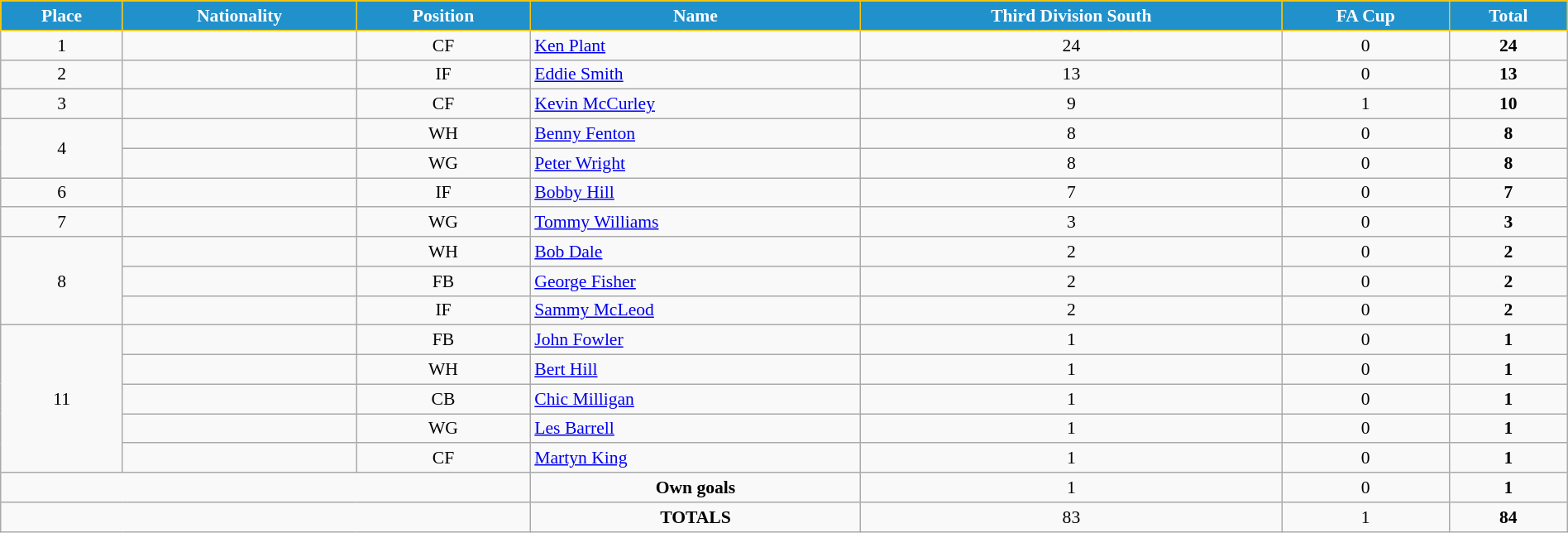<table class="wikitable" style="text-align:center; font-size:90%; width:100%;">
<tr>
<th style="background:#2191CC; color:white; border:1px solid #F7C408; text-align:center;">Place</th>
<th style="background:#2191CC; color:white; border:1px solid #F7C408; text-align:center;">Nationality</th>
<th style="background:#2191CC; color:white; border:1px solid #F7C408; text-align:center;">Position</th>
<th style="background:#2191CC; color:white; border:1px solid #F7C408; text-align:center;">Name</th>
<th style="background:#2191CC; color:white; border:1px solid #F7C408; text-align:center;">Third Division South</th>
<th style="background:#2191CC; color:white; border:1px solid #F7C408; text-align:center;">FA Cup</th>
<th style="background:#2191CC; color:white; border:1px solid #F7C408; text-align:center;">Total</th>
</tr>
<tr>
<td>1</td>
<td></td>
<td>CF</td>
<td align="left"><a href='#'>Ken Plant</a></td>
<td>24</td>
<td>0</td>
<td><strong>24</strong></td>
</tr>
<tr>
<td>2</td>
<td></td>
<td>IF</td>
<td align="left"><a href='#'>Eddie Smith</a></td>
<td>13</td>
<td>0</td>
<td><strong>13</strong></td>
</tr>
<tr>
<td>3</td>
<td></td>
<td>CF</td>
<td align="left"><a href='#'>Kevin McCurley</a></td>
<td>9</td>
<td>1</td>
<td><strong>10</strong></td>
</tr>
<tr>
<td rowspan="2">4</td>
<td></td>
<td>WH</td>
<td align="left"><a href='#'>Benny Fenton</a></td>
<td>8</td>
<td>0</td>
<td><strong>8</strong></td>
</tr>
<tr>
<td></td>
<td>WG</td>
<td align="left"><a href='#'>Peter Wright</a></td>
<td>8</td>
<td>0</td>
<td><strong>8</strong></td>
</tr>
<tr>
<td>6</td>
<td></td>
<td>IF</td>
<td align="left"><a href='#'>Bobby Hill</a></td>
<td>7</td>
<td>0</td>
<td><strong>7</strong></td>
</tr>
<tr>
<td>7</td>
<td></td>
<td>WG</td>
<td align="left"><a href='#'>Tommy Williams</a></td>
<td>3</td>
<td>0</td>
<td><strong>3</strong></td>
</tr>
<tr>
<td rowspan="3">8</td>
<td></td>
<td>WH</td>
<td align="left"><a href='#'>Bob Dale</a></td>
<td>2</td>
<td>0</td>
<td><strong>2</strong></td>
</tr>
<tr>
<td></td>
<td>FB</td>
<td align="left"><a href='#'>George Fisher</a></td>
<td>2</td>
<td>0</td>
<td><strong>2</strong></td>
</tr>
<tr>
<td></td>
<td>IF</td>
<td align="left"><a href='#'>Sammy McLeod</a></td>
<td>2</td>
<td>0</td>
<td><strong>2</strong></td>
</tr>
<tr>
<td rowspan="5">11</td>
<td></td>
<td>FB</td>
<td align="left"><a href='#'>John Fowler</a></td>
<td>1</td>
<td>0</td>
<td><strong>1</strong></td>
</tr>
<tr>
<td></td>
<td>WH</td>
<td align="left"><a href='#'>Bert Hill</a></td>
<td>1</td>
<td>0</td>
<td><strong>1</strong></td>
</tr>
<tr>
<td></td>
<td>CB</td>
<td align="left"><a href='#'>Chic Milligan</a></td>
<td>1</td>
<td>0</td>
<td><strong>1</strong></td>
</tr>
<tr>
<td></td>
<td>WG</td>
<td align="left"><a href='#'>Les Barrell</a></td>
<td>1</td>
<td>0</td>
<td><strong>1</strong></td>
</tr>
<tr>
<td></td>
<td>CF</td>
<td align="left"><a href='#'>Martyn King</a></td>
<td>1</td>
<td>0</td>
<td><strong>1</strong></td>
</tr>
<tr>
<td colspan="3"></td>
<td><strong>Own goals</strong></td>
<td>1</td>
<td>0</td>
<td><strong>1</strong></td>
</tr>
<tr>
<td colspan="3"></td>
<td><strong>TOTALS</strong></td>
<td>83</td>
<td>1</td>
<td><strong>84</strong></td>
</tr>
</table>
